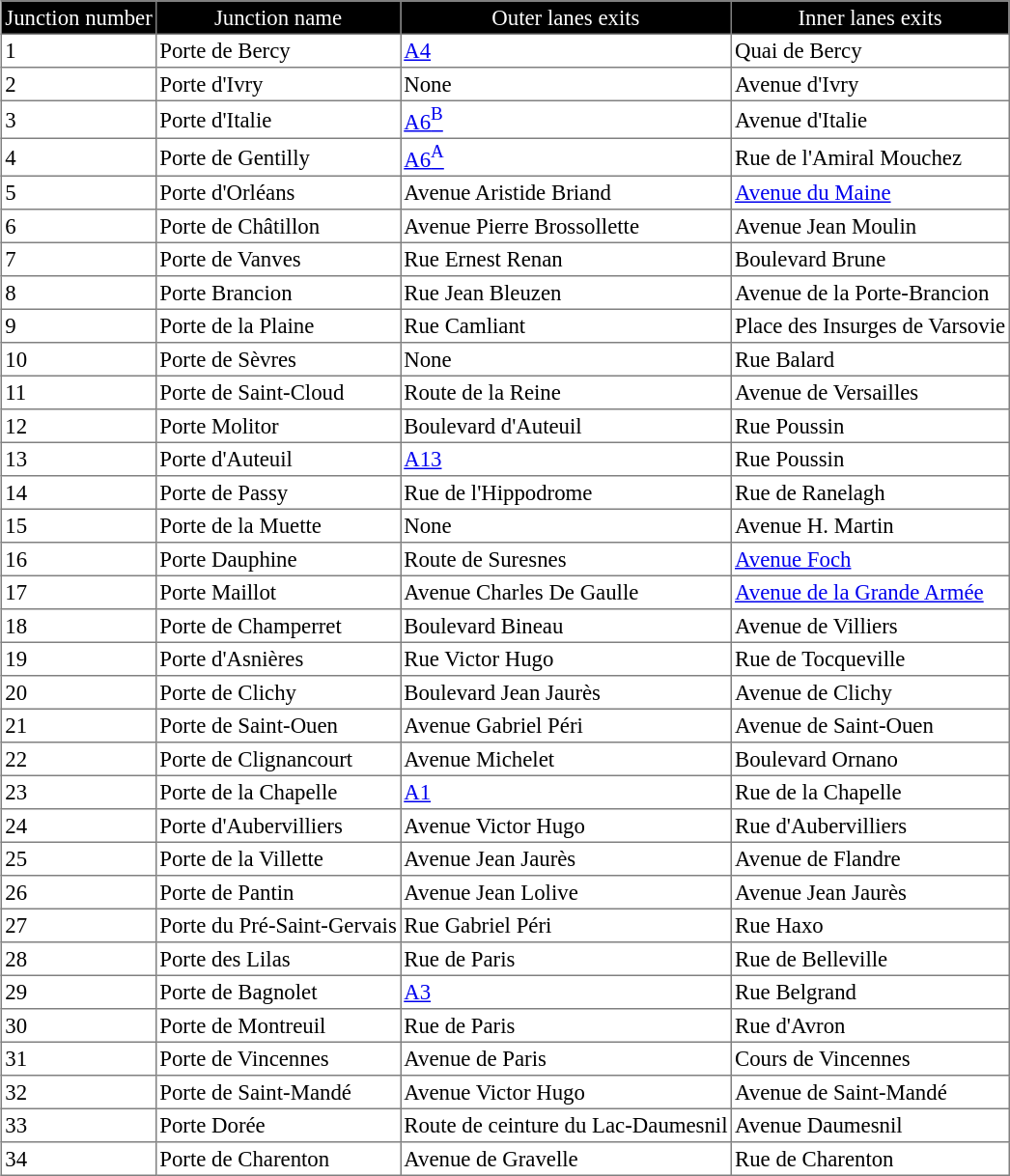<table border=1 cellpadding=2 cellspacing="0" style="margin-left:1em; margin-bottom: 1em; color: black; border-collapse: collapse; font-size: 95%;">
<tr align="center" bgcolor="000000" style="color: white">
<td>Junction number</td>
<td>Junction name</td>
<td>Outer lanes exits</td>
<td>Inner lanes exits</td>
</tr>
<tr>
<td>1</td>
<td>Porte de Bercy</td>
<td><a href='#'>A4</a></td>
<td>Quai de Bercy</td>
</tr>
<tr>
<td>2</td>
<td>Porte d'Ivry</td>
<td>None</td>
<td>Avenue d'Ivry</td>
</tr>
<tr>
<td>3</td>
<td>Porte d'Italie</td>
<td><a href='#'>A6<sup>B</sup></a></td>
<td>Avenue d'Italie</td>
</tr>
<tr>
<td>4</td>
<td>Porte de Gentilly</td>
<td><a href='#'>A6<sup>A</sup></a></td>
<td>Rue de l'Amiral Mouchez</td>
</tr>
<tr>
<td>5</td>
<td>Porte d'Orléans</td>
<td>Avenue Aristide Briand</td>
<td><a href='#'>Avenue du Maine</a></td>
</tr>
<tr>
<td>6</td>
<td>Porte de Châtillon</td>
<td>Avenue Pierre Brossollette</td>
<td>Avenue Jean Moulin</td>
</tr>
<tr>
<td>7</td>
<td>Porte de Vanves</td>
<td>Rue Ernest Renan</td>
<td>Boulevard Brune</td>
</tr>
<tr>
<td>8</td>
<td>Porte Brancion</td>
<td>Rue Jean Bleuzen</td>
<td>Avenue de la Porte-Brancion</td>
</tr>
<tr>
<td>9</td>
<td>Porte de la Plaine</td>
<td>Rue Camliant</td>
<td>Place des Insurges de Varsovie</td>
</tr>
<tr>
<td>10</td>
<td>Porte de Sèvres</td>
<td>None</td>
<td>Rue Balard</td>
</tr>
<tr>
<td>11</td>
<td>Porte de Saint-Cloud</td>
<td>Route de la Reine</td>
<td>Avenue de Versailles</td>
</tr>
<tr>
<td>12</td>
<td>Porte Molitor</td>
<td>Boulevard d'Auteuil</td>
<td>Rue Poussin</td>
</tr>
<tr>
<td>13</td>
<td>Porte d'Auteuil</td>
<td><a href='#'>A13</a></td>
<td>Rue Poussin</td>
</tr>
<tr>
<td>14</td>
<td>Porte de Passy</td>
<td>Rue de l'Hippodrome</td>
<td>Rue de Ranelagh</td>
</tr>
<tr>
<td>15</td>
<td>Porte de la Muette</td>
<td>None</td>
<td>Avenue H. Martin</td>
</tr>
<tr>
<td>16</td>
<td>Porte Dauphine</td>
<td>Route de Suresnes</td>
<td><a href='#'>Avenue Foch</a></td>
</tr>
<tr>
<td>17</td>
<td>Porte Maillot</td>
<td>Avenue Charles De Gaulle</td>
<td><a href='#'>Avenue de la Grande Armée</a></td>
</tr>
<tr>
<td>18</td>
<td>Porte de Champerret</td>
<td>Boulevard Bineau</td>
<td>Avenue de Villiers</td>
</tr>
<tr>
<td>19</td>
<td>Porte d'Asnières</td>
<td>Rue Victor Hugo</td>
<td>Rue de Tocqueville</td>
</tr>
<tr>
<td>20</td>
<td>Porte de Clichy</td>
<td>Boulevard Jean Jaurès</td>
<td>Avenue de Clichy</td>
</tr>
<tr>
<td>21</td>
<td>Porte de Saint-Ouen</td>
<td>Avenue Gabriel Péri</td>
<td>Avenue de Saint-Ouen</td>
</tr>
<tr>
<td>22</td>
<td>Porte de Clignancourt</td>
<td>Avenue Michelet</td>
<td>Boulevard Ornano</td>
</tr>
<tr>
<td>23</td>
<td>Porte de la Chapelle</td>
<td><a href='#'>A1</a></td>
<td>Rue de la Chapelle</td>
</tr>
<tr>
<td>24</td>
<td>Porte d'Aubervilliers</td>
<td>Avenue Victor Hugo</td>
<td>Rue d'Aubervilliers</td>
</tr>
<tr>
<td>25</td>
<td>Porte de la Villette</td>
<td>Avenue Jean Jaurès</td>
<td>Avenue de Flandre</td>
</tr>
<tr>
<td>26</td>
<td>Porte de Pantin</td>
<td>Avenue Jean Lolive</td>
<td>Avenue Jean Jaurès</td>
</tr>
<tr>
<td>27</td>
<td>Porte du Pré-Saint-Gervais</td>
<td>Rue Gabriel Péri</td>
<td>Rue Haxo</td>
</tr>
<tr>
<td>28</td>
<td>Porte des Lilas</td>
<td>Rue de Paris</td>
<td>Rue de Belleville</td>
</tr>
<tr>
<td>29</td>
<td>Porte de Bagnolet</td>
<td><a href='#'>A3</a></td>
<td>Rue Belgrand</td>
</tr>
<tr>
<td>30</td>
<td>Porte de Montreuil</td>
<td>Rue de Paris</td>
<td>Rue d'Avron</td>
</tr>
<tr>
<td>31</td>
<td>Porte de Vincennes</td>
<td>Avenue de Paris</td>
<td>Cours de Vincennes</td>
</tr>
<tr>
<td>32</td>
<td>Porte de Saint-Mandé</td>
<td>Avenue Victor Hugo</td>
<td>Avenue de Saint-Mandé</td>
</tr>
<tr>
<td>33</td>
<td>Porte Dorée</td>
<td>Route de ceinture du Lac-Daumesnil</td>
<td>Avenue Daumesnil</td>
</tr>
<tr>
<td>34</td>
<td>Porte de Charenton</td>
<td>Avenue de Gravelle</td>
<td>Rue de Charenton</td>
</tr>
</table>
